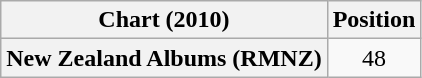<table class="wikitable plainrowheaders" style="text-align:center">
<tr>
<th scope="col">Chart (2010)</th>
<th scope="col">Position</th>
</tr>
<tr>
<th scope="row">New Zealand Albums (RMNZ)</th>
<td>48</td>
</tr>
</table>
